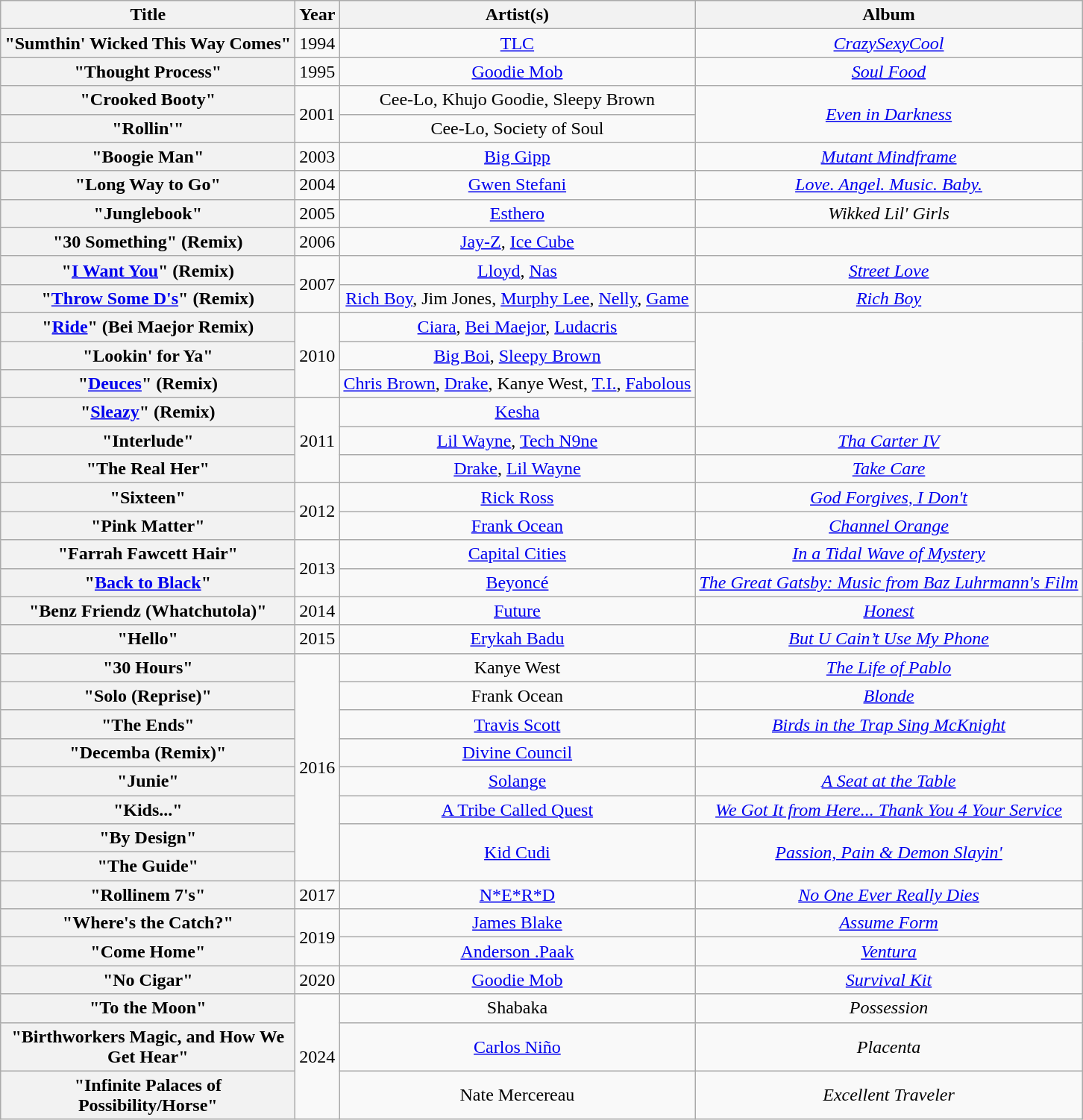<table class="wikitable plainrowheaders" style="text-align:center;" border="1">
<tr>
<th scope="col" style="width:16em;">Title</th>
<th scope="col">Year</th>
<th scope="col">Artist(s)</th>
<th scope="col">Album</th>
</tr>
<tr>
<th scope="row">"Sumthin' Wicked This Way Comes"</th>
<td>1994</td>
<td><a href='#'>TLC</a></td>
<td><em><a href='#'>CrazySexyCool</a></em></td>
</tr>
<tr>
<th scope="row">"Thought Process"</th>
<td>1995</td>
<td><a href='#'>Goodie Mob</a></td>
<td><em><a href='#'>Soul Food</a></em></td>
</tr>
<tr>
<th scope="row">"Crooked Booty"</th>
<td rowspan="2">2001</td>
<td>Cee-Lo, Khujo Goodie, Sleepy Brown</td>
<td rowspan="2"><em><a href='#'>Even in Darkness</a></em></td>
</tr>
<tr>
<th scope="row">"Rollin'"</th>
<td>Cee-Lo, Society of Soul</td>
</tr>
<tr>
<th scope="row">"Boogie Man"</th>
<td>2003</td>
<td><a href='#'>Big Gipp</a></td>
<td><em><a href='#'>Mutant Mindframe</a></em></td>
</tr>
<tr>
<th scope="row">"Long Way to Go"</th>
<td>2004</td>
<td><a href='#'>Gwen Stefani</a></td>
<td><em><a href='#'>Love. Angel. Music. Baby.</a></em></td>
</tr>
<tr>
<th scope="row">"Junglebook"</th>
<td rowspan="1">2005</td>
<td><a href='#'>Esthero</a></td>
<td><em>Wikked Lil' Girls</em></td>
</tr>
<tr>
<th scope="row">"30 Something" (Remix)</th>
<td>2006</td>
<td><a href='#'>Jay-Z</a>, <a href='#'>Ice Cube</a></td>
<td></td>
</tr>
<tr>
<th scope="row">"<a href='#'>I Want You</a>" (Remix)</th>
<td rowspan="2">2007</td>
<td><a href='#'>Lloyd</a>, <a href='#'>Nas</a></td>
<td><em><a href='#'>Street Love</a></em></td>
</tr>
<tr>
<th scope="row">"<a href='#'>Throw Some D's</a>" (Remix)</th>
<td><a href='#'>Rich Boy</a>, Jim Jones, <a href='#'>Murphy Lee</a>, <a href='#'>Nelly</a>, <a href='#'>Game</a></td>
<td><em><a href='#'>Rich Boy</a></em></td>
</tr>
<tr>
<th scope="row">"<a href='#'>Ride</a>" (Bei Maejor Remix)</th>
<td rowspan="3">2010</td>
<td><a href='#'>Ciara</a>, <a href='#'>Bei Maejor</a>, <a href='#'>Ludacris</a></td>
<td rowspan="4"></td>
</tr>
<tr>
<th scope="row">"Lookin' for Ya"</th>
<td><a href='#'>Big Boi</a>, <a href='#'>Sleepy Brown</a></td>
</tr>
<tr>
<th scope="row">"<a href='#'>Deuces</a>" (Remix)</th>
<td><a href='#'>Chris Brown</a>, <a href='#'>Drake</a>, Kanye West, <a href='#'>T.I.</a>, <a href='#'>Fabolous</a></td>
</tr>
<tr>
<th scope="row">"<a href='#'>Sleazy</a>" (Remix)</th>
<td rowspan="3">2011</td>
<td><a href='#'>Kesha</a></td>
</tr>
<tr>
<th scope="row">"Interlude"</th>
<td><a href='#'>Lil Wayne</a>, <a href='#'>Tech N9ne</a></td>
<td><em><a href='#'>Tha Carter IV</a></em></td>
</tr>
<tr>
<th scope="row">"The Real Her"</th>
<td><a href='#'>Drake</a>, <a href='#'>Lil Wayne</a></td>
<td><em><a href='#'>Take Care</a></em></td>
</tr>
<tr>
<th scope="row">"Sixteen"</th>
<td rowspan="2">2012</td>
<td><a href='#'>Rick Ross</a></td>
<td><em><a href='#'>God Forgives, I Don't</a></em></td>
</tr>
<tr>
<th scope="row">"Pink Matter"</th>
<td><a href='#'>Frank Ocean</a></td>
<td><em><a href='#'>Channel Orange</a></em></td>
</tr>
<tr>
<th scope="row">"Farrah Fawcett Hair"</th>
<td rowspan="2">2013</td>
<td><a href='#'>Capital Cities</a></td>
<td><em><a href='#'>In a Tidal Wave of Mystery</a></em></td>
</tr>
<tr>
<th scope= "row">"<a href='#'>Back to Black</a>"</th>
<td><a href='#'>Beyoncé</a></td>
<td><em><a href='#'>The Great Gatsby: Music from Baz Luhrmann's Film</a></em></td>
</tr>
<tr>
<th scope="row">"Benz Friendz (Whatchutola)"</th>
<td rowspan="1">2014</td>
<td><a href='#'>Future</a></td>
<td><em><a href='#'>Honest</a></em></td>
</tr>
<tr>
<th scope="row">"Hello"</th>
<td rowspan="1">2015</td>
<td><a href='#'>Erykah Badu</a></td>
<td><em><a href='#'>But U Cain’t Use My Phone</a></em></td>
</tr>
<tr>
<th scope="row">"30 Hours"</th>
<td rowspan="8">2016</td>
<td>Kanye West</td>
<td><em><a href='#'>The Life of Pablo</a></em></td>
</tr>
<tr>
<th scope="row">"Solo (Reprise)"</th>
<td>Frank Ocean</td>
<td><em><a href='#'>Blonde</a></em></td>
</tr>
<tr>
<th scope="row">"The Ends"</th>
<td><a href='#'>Travis Scott</a></td>
<td><em><a href='#'>Birds in the Trap Sing McKnight</a></em></td>
</tr>
<tr>
<th scope="row">"Decemba (Remix)"</th>
<td><a href='#'>Divine Council</a></td>
<td></td>
</tr>
<tr>
<th scope="row">"Junie"</th>
<td><a href='#'>Solange</a></td>
<td><em><a href='#'>A Seat at the Table</a></em></td>
</tr>
<tr>
<th scope="row">"Kids..."</th>
<td><a href='#'>A Tribe Called Quest</a></td>
<td><em><a href='#'>We Got It from Here... Thank You 4 Your Service</a></em></td>
</tr>
<tr>
<th scope="row">"By Design"</th>
<td rowspan="2"><a href='#'>Kid Cudi</a></td>
<td rowspan="2"><em><a href='#'>Passion, Pain & Demon Slayin'</a></em></td>
</tr>
<tr>
<th scope="row">"The Guide"</th>
</tr>
<tr>
<th scope="row">"Rollinem 7's"</th>
<td rowspan="1">2017</td>
<td><a href='#'>N*E*R*D</a></td>
<td><em><a href='#'>No One Ever Really Dies</a></em></td>
</tr>
<tr>
<th scope="row">"Where's the Catch?"</th>
<td rowspan="2">2019</td>
<td><a href='#'>James Blake</a></td>
<td><em><a href='#'>Assume Form</a></em></td>
</tr>
<tr>
<th scope="row">"Come Home"</th>
<td><a href='#'>Anderson .Paak</a></td>
<td><em><a href='#'>Ventura</a></em></td>
</tr>
<tr>
<th scope="row">"No Cigar"</th>
<td>2020</td>
<td><a href='#'>Goodie Mob</a></td>
<td><a href='#'><em>Survival Kit</em></a></td>
</tr>
<tr>
<th scope="row">"To the Moon"</th>
<td rowspan="3">2024</td>
<td>Shabaka</td>
<td><em>Possession</em></td>
</tr>
<tr>
<th scope="row">"Birthworkers Magic, and How We Get Hear"</th>
<td><a href='#'>Carlos Niño</a></td>
<td><em>Placenta</em></td>
</tr>
<tr>
<th scope="row">"Infinite Palaces of Possibility/Horse"</th>
<td>Nate Mercereau</td>
<td><em>Excellent Traveler</em></td>
</tr>
</table>
